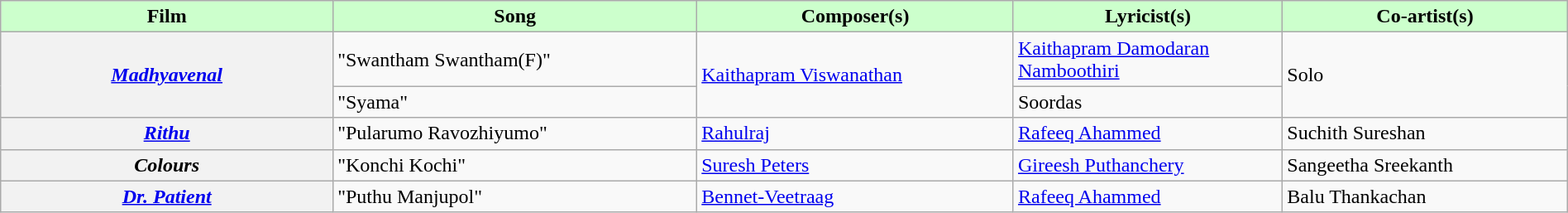<table class="wikitable plainrowheaders" width="100%" textcolor:#000;">
<tr style="background:#cfc; text-align:center;">
<td scope="col" width=21%><strong>Film</strong></td>
<td scope="col" width=23%><strong>Song</strong></td>
<td scope="col" width=20%><strong>Composer(s)</strong></td>
<td scope="col" width=17%><strong>Lyricist(s)</strong></td>
<td scope="col" width=18%><strong>Co-artist(s)</strong></td>
</tr>
<tr>
<th scope="row"rowspan="2"><em><a href='#'>Madhyavenal</a></em></th>
<td>"Swantham Swantham(F)"</td>
<td rowspan="2"><a href='#'>Kaithapram Viswanathan</a></td>
<td><a href='#'>Kaithapram Damodaran Namboothiri</a></td>
<td rowspan="2">Solo</td>
</tr>
<tr>
<td>"Syama"</td>
<td>Soordas</td>
</tr>
<tr>
<th scope="row"><em><a href='#'>Rithu</a></em></th>
<td>"Pularumo Ravozhiyumo"</td>
<td><a href='#'>Rahulraj</a></td>
<td><a href='#'>Rafeeq Ahammed</a></td>
<td>Suchith Sureshan</td>
</tr>
<tr>
<th scope="row"><em>Colours</em></th>
<td>"Konchi Kochi"</td>
<td><a href='#'>Suresh Peters</a></td>
<td><a href='#'>Gireesh Puthanchery</a></td>
<td>Sangeetha Sreekanth</td>
</tr>
<tr>
<th scope="row"><em><a href='#'>Dr. Patient</a></em></th>
<td>"Puthu Manjupol"</td>
<td><a href='#'>Bennet-Veetraag</a></td>
<td><a href='#'>Rafeeq Ahammed</a></td>
<td>Balu Thankachan</td>
</tr>
</table>
